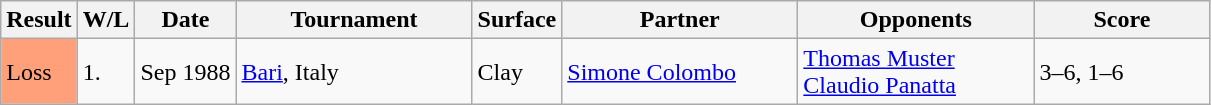<table class="sortable wikitable">
<tr>
<th style="width:40px">Result</th>
<th style="width:30px" class="unsortable">W/L</th>
<th style="width:60px">Date</th>
<th style="width:150px">Tournament</th>
<th style="width:50px">Surface</th>
<th style="width:150px">Partner</th>
<th style="width:150px">Opponents</th>
<th style="width:110px" class="unsortable">Score</th>
</tr>
<tr>
<td style="background:#ffa07a;">Loss</td>
<td>1.</td>
<td>Sep 1988</td>
<td><a href='#'>Bari</a>, Italy</td>
<td>Clay</td>
<td> <a href='#'>Simone Colombo</a></td>
<td> <a href='#'>Thomas Muster</a> <br>  <a href='#'>Claudio Panatta</a></td>
<td>3–6, 1–6</td>
</tr>
</table>
